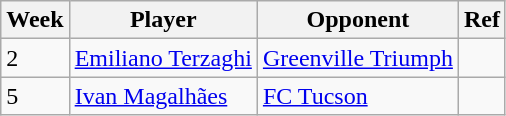<table class="wikitable">
<tr>
<th>Week</th>
<th>Player</th>
<th>Opponent</th>
<th>Ref</th>
</tr>
<tr>
<td>2</td>
<td> <a href='#'>Emiliano Terzaghi</a></td>
<td><a href='#'>Greenville Triumph</a></td>
<td></td>
</tr>
<tr>
<td>5</td>
<td> <a href='#'>Ivan Magalhães</a></td>
<td><a href='#'>FC Tucson</a></td>
<td></td>
</tr>
</table>
